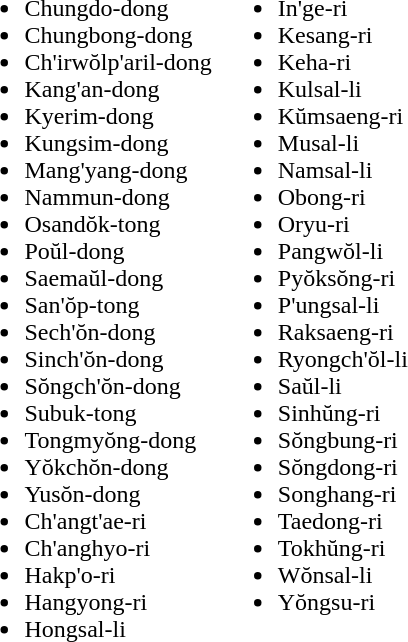<table>
<tr>
<td valign="top"><br><ul><li>Chungdo-dong</li><li>Chungbong-dong</li><li>Ch'irwŏlp'aril-dong</li><li>Kang'an-dong</li><li>Kyerim-dong</li><li>Kungsim-dong</li><li>Mang'yang-dong</li><li>Nammun-dong</li><li>Osandŏk-tong</li><li>Poŭl-dong</li><li>Saemaŭl-dong</li><li>San'ŏp-tong</li><li>Sech'ŏn-dong</li><li>Sinch'ŏn-dong</li><li>Sŏngch'ŏn-dong</li><li>Subuk-tong</li><li>Tongmyŏng-dong</li><li>Yŏkchŏn-dong</li><li>Yusŏn-dong</li><li>Ch'angt'ae-ri</li><li>Ch'anghyo-ri</li><li>Hakp'o-ri</li><li>Hangyong-ri</li><li>Hongsal-li</li></ul></td>
<td valign="top"><br><ul><li>In'ge-ri</li><li>Kesang-ri</li><li>Keha-ri</li><li>Kulsal-li</li><li>Kŭmsaeng-ri</li><li>Musal-li</li><li>Namsal-li</li><li>Obong-ri</li><li>Oryu-ri</li><li>Pangwŏl-li</li><li>Pyŏksŏng-ri</li><li>P'ungsal-li</li><li>Raksaeng-ri</li><li>Ryongch'ŏl-li</li><li>Saŭl-li</li><li>Sinhŭng-ri</li><li>Sŏngbung-ri</li><li>Sŏngdong-ri</li><li>Songhang-ri</li><li>Taedong-ri</li><li>Tokhŭng-ri</li><li>Wŏnsal-li</li><li>Yŏngsu-ri</li></ul></td>
</tr>
</table>
